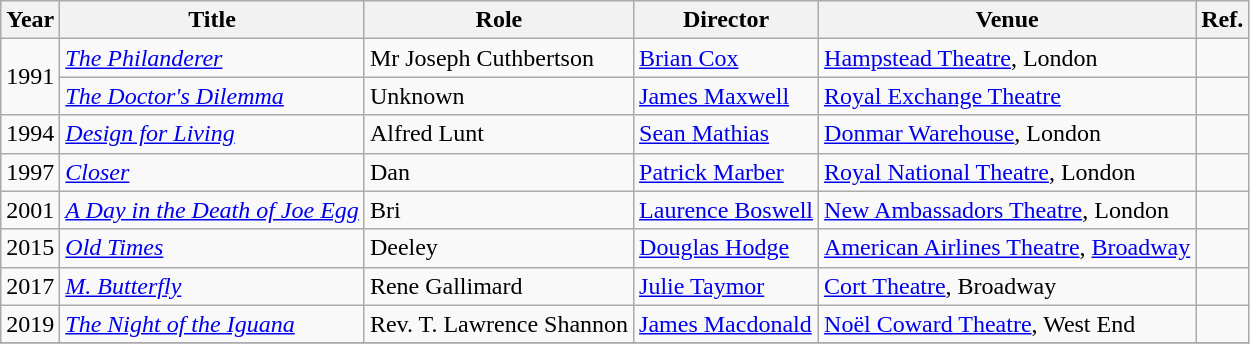<table class="wikitable sortable">
<tr>
<th>Year</th>
<th>Title</th>
<th>Role</th>
<th>Director</th>
<th>Venue</th>
<th Class=unsortable>Ref.</th>
</tr>
<tr>
<td rowspan="2">1991</td>
<td><em><a href='#'>The Philanderer</a></em></td>
<td>Mr Joseph Cuthbertson</td>
<td><a href='#'>Brian Cox</a></td>
<td><a href='#'>Hampstead Theatre</a>, London</td>
<td></td>
</tr>
<tr>
<td><em><a href='#'>The Doctor's Dilemma</a></em></td>
<td>Unknown</td>
<td><a href='#'>James Maxwell</a></td>
<td><a href='#'>Royal Exchange Theatre</a></td>
<td></td>
</tr>
<tr>
<td>1994</td>
<td><em><a href='#'>Design for Living</a></em></td>
<td>Alfred Lunt</td>
<td><a href='#'>Sean Mathias</a></td>
<td><a href='#'>Donmar Warehouse</a>, London</td>
<td></td>
</tr>
<tr>
<td>1997</td>
<td><em><a href='#'>Closer</a></em></td>
<td>Dan</td>
<td><a href='#'>Patrick Marber</a></td>
<td><a href='#'>Royal National Theatre</a>, London</td>
<td></td>
</tr>
<tr>
<td>2001</td>
<td><em><a href='#'>A Day in the Death of Joe Egg</a></em></td>
<td>Bri</td>
<td><a href='#'>Laurence Boswell</a></td>
<td><a href='#'>New Ambassadors Theatre</a>, London</td>
<td></td>
</tr>
<tr>
<td>2015</td>
<td><em><a href='#'>Old Times</a></em></td>
<td>Deeley</td>
<td><a href='#'>Douglas Hodge</a></td>
<td><a href='#'>American Airlines Theatre</a>, <a href='#'>Broadway</a></td>
<td></td>
</tr>
<tr>
<td>2017</td>
<td><em><a href='#'>M. Butterfly</a></em></td>
<td>Rene Gallimard</td>
<td><a href='#'>Julie Taymor</a></td>
<td><a href='#'>Cort Theatre</a>, Broadway</td>
<td></td>
</tr>
<tr>
<td>2019</td>
<td><em><a href='#'>The Night of the Iguana</a></em></td>
<td>Rev. T. Lawrence Shannon</td>
<td><a href='#'>James Macdonald</a></td>
<td><a href='#'>Noël Coward Theatre</a>, West End</td>
<td></td>
</tr>
<tr>
</tr>
</table>
